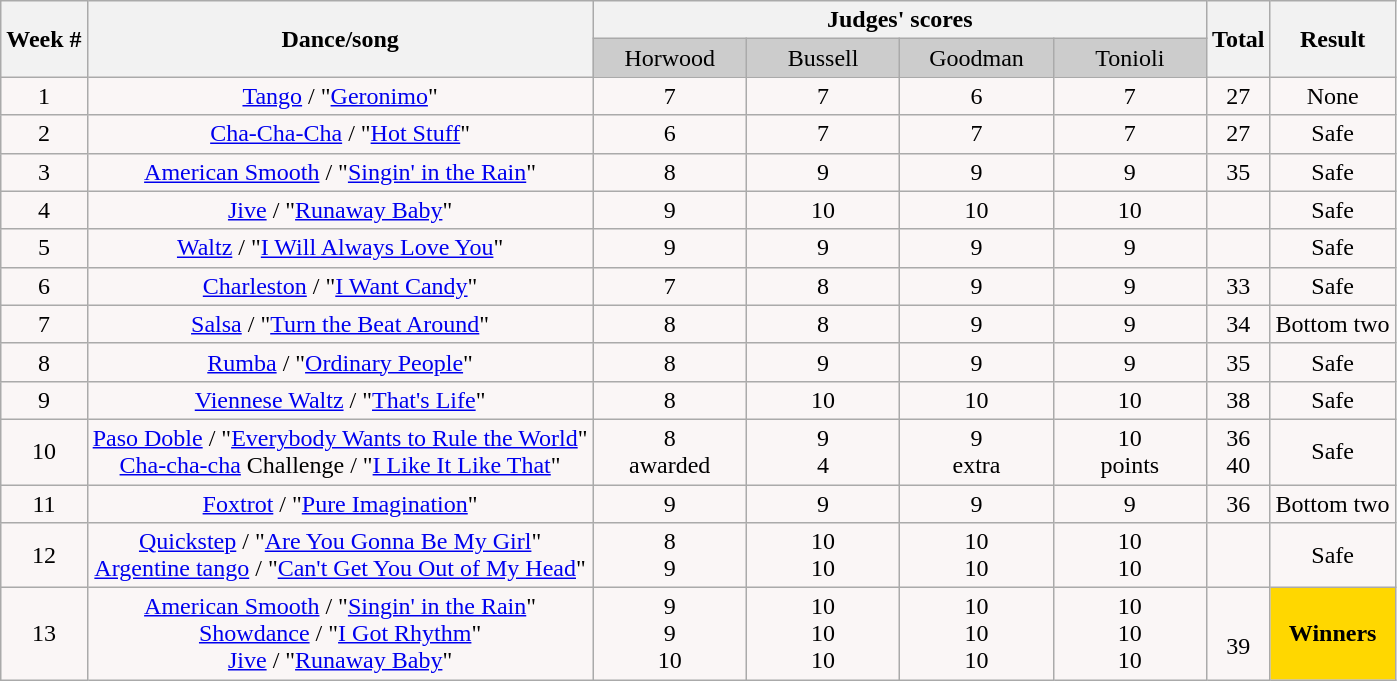<table class="wikitable collapsible collapsed">
<tr style="text-align:Center; ;">
<th rowspan="2"><strong>Week #</strong></th>
<th rowspan="2"><strong>Dance</strong>/<strong>song</strong></th>
<th colspan="4"><strong>Judges' scores</strong></th>
<th rowspan="2"><strong>Total</strong></th>
<th rowspan="2"><strong>Result</strong></th>
</tr>
<tr style="text-align:center; background:#ccc;">
<td style="width:11%;">Horwood</td>
<td style="width:11%;">Bussell</td>
<td style="width:11%;">Goodman</td>
<td style="width:11%;">Tonioli</td>
</tr>
<tr style="text-align:center; text-align:center; background:#faf6f6;">
<td>1</td>
<td><a href='#'>Tango</a> / "<a href='#'>Geronimo</a>"</td>
<td>7</td>
<td>7</td>
<td>6</td>
<td>7</td>
<td>27</td>
<td>None</td>
</tr>
<tr style="text-align:center; text-align:center; background:#faf6f6;">
<td>2</td>
<td><a href='#'>Cha-Cha-Cha</a> / "<a href='#'>Hot Stuff</a>"</td>
<td>6</td>
<td>7</td>
<td>7</td>
<td>7</td>
<td>27</td>
<td>Safe</td>
</tr>
<tr style="text-align:center; text-align:center; background:#faf6f6;">
<td>3</td>
<td><a href='#'>American Smooth</a> / "<a href='#'>Singin' in the Rain</a>"</td>
<td>8</td>
<td>9</td>
<td>9</td>
<td>9</td>
<td>35</td>
<td>Safe</td>
</tr>
<tr style="text-align:center; text-align:center; background:#faf6f6;">
<td>4</td>
<td><a href='#'>Jive</a> / "<a href='#'>Runaway Baby</a>"</td>
<td>9</td>
<td>10</td>
<td>10</td>
<td>10</td>
<td></td>
<td>Safe</td>
</tr>
<tr style="text-align:center; text-align:center; background:#faf6f6;">
<td>5</td>
<td><a href='#'>Waltz</a> / "<a href='#'>I Will Always Love You</a>"</td>
<td>9</td>
<td>9</td>
<td>9</td>
<td>9</td>
<td></td>
<td>Safe</td>
</tr>
<tr style="text-align:center; text-align:center; background:#faf6f6;">
<td>6</td>
<td><a href='#'>Charleston</a> / "<a href='#'>I Want Candy</a>"</td>
<td>7</td>
<td>8</td>
<td>9</td>
<td>9</td>
<td>33</td>
<td>Safe</td>
</tr>
<tr style="text-align:center; text-align:center; background:#faf6f6;">
<td>7</td>
<td><a href='#'>Salsa</a> / "<a href='#'>Turn the Beat Around</a>"</td>
<td>8</td>
<td>8</td>
<td>9</td>
<td>9</td>
<td>34</td>
<td>Bottom two</td>
</tr>
<tr style="text-align:center; text-align:center; background:#faf6f6;">
<td>8</td>
<td><a href='#'>Rumba</a> / "<a href='#'>Ordinary People</a>"</td>
<td>8</td>
<td>9</td>
<td>9</td>
<td>9</td>
<td>35</td>
<td>Safe</td>
</tr>
<tr style="text-align:center; text-align:center; background:#faf6f6;">
<td>9</td>
<td><a href='#'>Viennese Waltz</a> / "<a href='#'>That's Life</a>"</td>
<td>8</td>
<td>10</td>
<td>10</td>
<td>10</td>
<td>38</td>
<td>Safe</td>
</tr>
<tr style="text-align:center; text-align:center; background:#faf6f6;">
<td>10</td>
<td><a href='#'>Paso Doble</a> / "<a href='#'>Everybody Wants to Rule the World</a>"<br><a href='#'>Cha-cha-cha</a> Challenge / "<a href='#'>I Like It Like That</a>"</td>
<td>8<br>awarded</td>
<td>9<br>4</td>
<td>9<br>extra</td>
<td>10<br>points</td>
<td>36<br>40</td>
<td>Safe</td>
</tr>
<tr style="text-align:center; text-align:center; background:#faf6f6;">
<td>11</td>
<td><a href='#'>Foxtrot</a> / "<a href='#'>Pure Imagination</a>"</td>
<td>9</td>
<td>9</td>
<td>9</td>
<td>9</td>
<td>36</td>
<td>Bottom two</td>
</tr>
<tr style="text-align:center; text-align:center; background:#faf6f6;">
<td>12</td>
<td><a href='#'>Quickstep</a> / "<a href='#'>Are You Gonna Be My Girl</a>"<br><a href='#'>Argentine tango</a> / "<a href='#'>Can't Get You Out of My Head</a>"</td>
<td>8<br>9</td>
<td>10<br>10</td>
<td>10<br>10</td>
<td>10<br>10</td>
<td><br></td>
<td>Safe</td>
</tr>
<tr style="text-align:center; text-align:center; background:#faf6f6;">
<td>13</td>
<td><a href='#'>American Smooth</a> / "<a href='#'>Singin' in the Rain</a>" <br> <a href='#'>Showdance</a> / "<a href='#'>I Got Rhythm</a>" <br> <a href='#'>Jive</a> / "<a href='#'>Runaway Baby</a>"</td>
<td>9<br>9<br>10</td>
<td>10<br>10<br>10</td>
<td>10<br>10<br>10</td>
<td>10<br>10<br>10</td>
<td><br>39<br></td>
<td style="text-align:center; background: gold"><strong>Winners</strong></td>
</tr>
</table>
